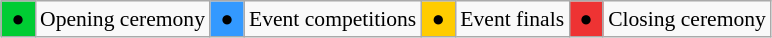<table class="wikitable" style="margin:0.5em auto; font-size:90%;position:relative;">
<tr>
<td bgcolor=#00cc33 align=center> ● </td>
<td>Opening ceremony</td>
<td bgcolor=#3399ff align=center> ● </td>
<td>Event competitions</td>
<td bgcolor=#ffcc00 align=center> ● </td>
<td>Event finals</td>
<td bgcolor=#ee3333> ● </td>
<td>Closing ceremony</td>
</tr>
</table>
